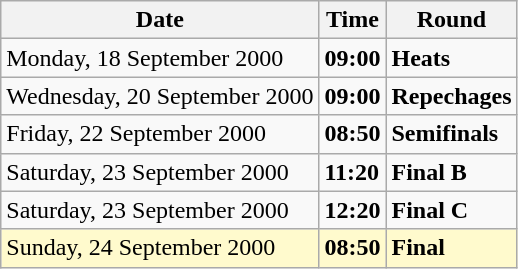<table class="wikitable">
<tr>
<th>Date</th>
<th>Time</th>
<th>Round</th>
</tr>
<tr>
<td>Monday, 18 September 2000</td>
<td><strong>09:00</strong></td>
<td><strong>Heats</strong></td>
</tr>
<tr>
<td>Wednesday, 20 September 2000</td>
<td><strong>09:00</strong></td>
<td><strong>Repechages</strong></td>
</tr>
<tr>
<td>Friday, 22 September 2000</td>
<td><strong>08:50</strong></td>
<td><strong>Semifinals</strong></td>
</tr>
<tr>
<td>Saturday, 23 September 2000</td>
<td><strong>11:20</strong></td>
<td><strong>Final B</strong></td>
</tr>
<tr>
<td>Saturday, 23 September 2000</td>
<td><strong>12:20</strong></td>
<td><strong>Final C</strong></td>
</tr>
<tr>
<td style=background:lemonchiffon>Sunday, 24 September 2000</td>
<td style=background:lemonchiffon><strong>08:50</strong></td>
<td style=background:lemonchiffon><strong>Final</strong></td>
</tr>
</table>
